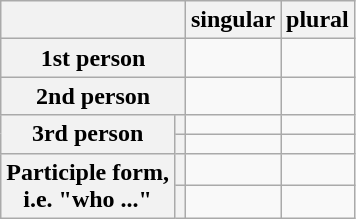<table class="wikitable" style="text-align:center;">
<tr>
<th colspan="2"></th>
<th>singular</th>
<th>plural</th>
</tr>
<tr>
<th colspan="2">1st person</th>
<td></td>
<td></td>
</tr>
<tr>
<th colspan="2">2nd person</th>
<td></td>
<td></td>
</tr>
<tr>
<th rowspan="2">3rd person</th>
<th></th>
<td></td>
<td></td>
</tr>
<tr>
<th></th>
<td></td>
<td></td>
</tr>
<tr>
<th rowspan="2">Participle form,<br>i.e. "who ..."</th>
<th></th>
<td></td>
<td></td>
</tr>
<tr>
<th></th>
<td></td>
<td></td>
</tr>
</table>
